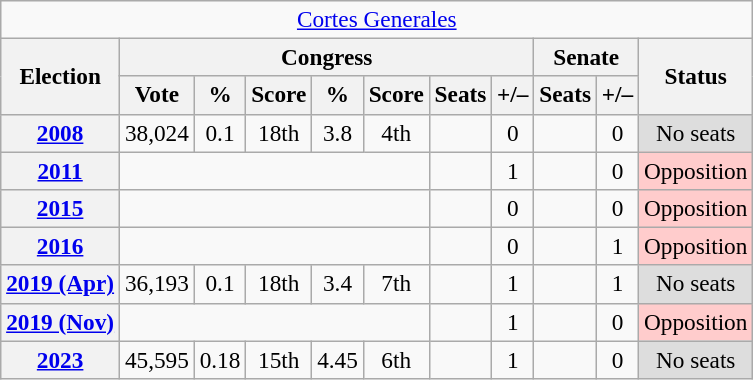<table class="wikitable" style="font-size:97%; text-align:center;">
<tr>
<td colspan="11"><a href='#'>Cortes Generales</a></td>
</tr>
<tr>
<th rowspan="2">Election</th>
<th colspan="7">Congress</th>
<th colspan="2">Senate</th>
<th rowspan="2">Status</th>
</tr>
<tr>
<th>Vote</th>
<th>%</th>
<th>Score</th>
<th>%</th>
<th>Score</th>
<th>Seats</th>
<th>+/–</th>
<th>Seats</th>
<th>+/–</th>
</tr>
<tr>
<th><a href='#'>2008</a></th>
<td>38,024</td>
<td>0.1</td>
<td>18th</td>
<td>3.8</td>
<td>4th</td>
<td></td>
<td>0</td>
<td></td>
<td>0</td>
<td style="background:#ddd;">No seats</td>
</tr>
<tr>
<th><a href='#'>2011</a></th>
<td colspan="5"></td>
<td></td>
<td>1</td>
<td></td>
<td>0</td>
<td style="background-color:#fcc;">Opposition</td>
</tr>
<tr>
<th><a href='#'>2015</a></th>
<td colspan="5"></td>
<td></td>
<td>0</td>
<td></td>
<td>0</td>
<td style="background-color:#fcc;">Opposition</td>
</tr>
<tr>
<th><a href='#'>2016</a></th>
<td colspan="5"></td>
<td></td>
<td>0</td>
<td></td>
<td>1</td>
<td style="background-color:#fcc;">Opposition</td>
</tr>
<tr>
<th><a href='#'>2019 (Apr)</a></th>
<td>36,193</td>
<td>0.1</td>
<td>18th</td>
<td>3.4</td>
<td>7th</td>
<td></td>
<td>1</td>
<td></td>
<td>1</td>
<td style="background:#ddd;">No seats</td>
</tr>
<tr>
<th><a href='#'>2019 (Nov)</a></th>
<td colspan="5"></td>
<td></td>
<td>1</td>
<td></td>
<td>0</td>
<td style="background-color:#fcc;">Opposition</td>
</tr>
<tr>
<th><a href='#'>2023</a></th>
<td>45,595</td>
<td>0.18</td>
<td>15th</td>
<td>4.45</td>
<td>6th</td>
<td></td>
<td>1</td>
<td></td>
<td>0</td>
<td style="background:#ddd;">No seats</td>
</tr>
</table>
